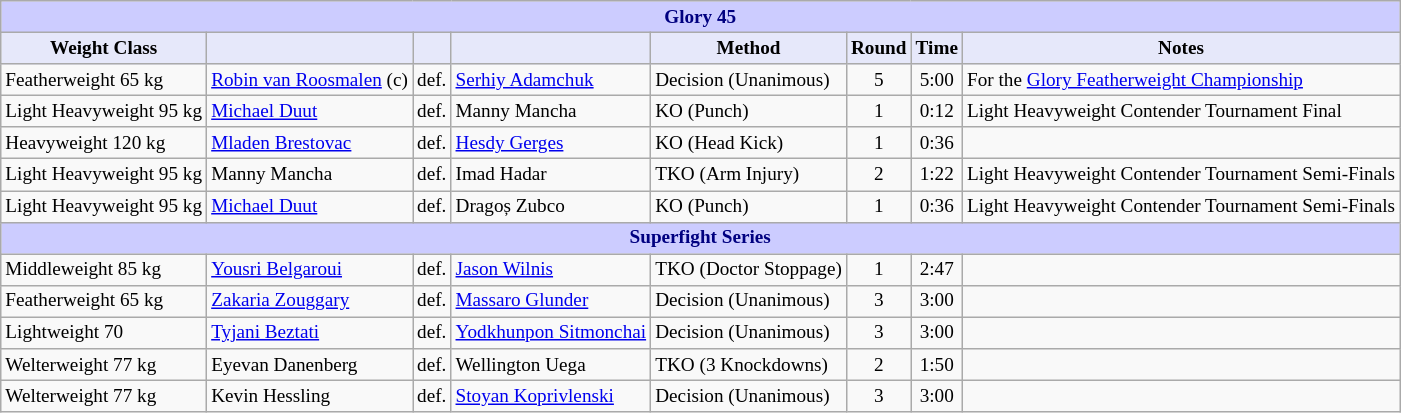<table class="wikitable" style="font-size: 80%;">
<tr>
<th colspan="8" style="background-color: #ccf; color: #000080; text-align: center;"><strong>Glory 45</strong></th>
</tr>
<tr>
<th colspan="1" style="background-color: #E6E8FA; color: #000000; text-align: center;">Weight Class</th>
<th colspan="1" style="background-color: #E6E8FA; color: #000000; text-align: center;"></th>
<th colspan="1" style="background-color: #E6E8FA; color: #000000; text-align: center;"></th>
<th colspan="1" style="background-color: #E6E8FA; color: #000000; text-align: center;"></th>
<th colspan="1" style="background-color: #E6E8FA; color: #000000; text-align: center;">Method</th>
<th colspan="1" style="background-color: #E6E8FA; color: #000000; text-align: center;">Round</th>
<th colspan="1" style="background-color: #E6E8FA; color: #000000; text-align: center;">Time</th>
<th colspan="1" style="background-color: #E6E8FA; color: #000000; text-align: center;">Notes</th>
</tr>
<tr>
<td>Featherweight 65 kg</td>
<td> <a href='#'>Robin van Roosmalen</a> (c)</td>
<td align=center>def.</td>
<td> <a href='#'>Serhiy Adamchuk</a></td>
<td>Decision (Unanimous)</td>
<td align=center>5</td>
<td align=center>5:00</td>
<td>For the <a href='#'>Glory Featherweight Championship</a></td>
</tr>
<tr>
<td>Light Heavyweight 95 kg</td>
<td> <a href='#'>Michael Duut</a></td>
<td align=center>def.</td>
<td> Manny Mancha</td>
<td>KO (Punch)</td>
<td align=center>1</td>
<td align=center>0:12</td>
<td>Light Heavyweight Contender Tournament Final</td>
</tr>
<tr>
<td>Heavyweight 120 kg</td>
<td> <a href='#'>Mladen Brestovac</a></td>
<td align=center>def.</td>
<td> <a href='#'>Hesdy Gerges</a></td>
<td>KO (Head Kick)</td>
<td align=center>1</td>
<td align=center>0:36</td>
<td></td>
</tr>
<tr>
<td>Light Heavyweight 95 kg</td>
<td> Manny Mancha</td>
<td align=center>def.</td>
<td> Imad Hadar</td>
<td>TKO (Arm Injury)</td>
<td align=center>2</td>
<td align=center>1:22</td>
<td>Light Heavyweight Contender Tournament Semi-Finals</td>
</tr>
<tr>
<td>Light Heavyweight 95 kg</td>
<td> <a href='#'>Michael Duut</a></td>
<td align=center>def.</td>
<td> Dragoș Zubco</td>
<td>KO (Punch)</td>
<td align=center>1</td>
<td align=center>0:36</td>
<td>Light Heavyweight Contender Tournament Semi-Finals</td>
</tr>
<tr>
<th colspan="8" style="background-color: #ccf; color: #000080; text-align: center;"><strong>Superfight Series</strong></th>
</tr>
<tr>
<td>Middleweight 85 kg</td>
<td> <a href='#'>Yousri Belgaroui</a></td>
<td align=center>def.</td>
<td> <a href='#'>Jason Wilnis</a></td>
<td>TKO (Doctor Stoppage)</td>
<td align=center>1</td>
<td align=center>2:47</td>
<td></td>
</tr>
<tr>
<td>Featherweight 65 kg</td>
<td> <a href='#'>Zakaria Zouggary</a></td>
<td align=center>def.</td>
<td> <a href='#'>Massaro Glunder</a></td>
<td>Decision (Unanimous)</td>
<td align=center>3</td>
<td align=center>3:00</td>
<td></td>
</tr>
<tr>
<td>Lightweight 70 </td>
<td> <a href='#'>Tyjani Beztati</a></td>
<td align=center>def.</td>
<td> <a href='#'>Yodkhunpon Sitmonchai</a></td>
<td>Decision (Unanimous)</td>
<td align=center>3</td>
<td align=center>3:00</td>
<td></td>
</tr>
<tr>
<td>Welterweight 77 kg</td>
<td> Eyevan Danenberg</td>
<td align=center>def.</td>
<td> Wellington Uega</td>
<td>TKO (3 Knockdowns)</td>
<td align=center>2</td>
<td align=center>1:50</td>
<td></td>
</tr>
<tr>
<td>Welterweight 77 kg</td>
<td> Kevin Hessling</td>
<td align=center>def.</td>
<td> <a href='#'>Stoyan Koprivlenski</a></td>
<td>Decision (Unanimous)</td>
<td align=center>3</td>
<td align=center>3:00</td>
<td></td>
</tr>
</table>
